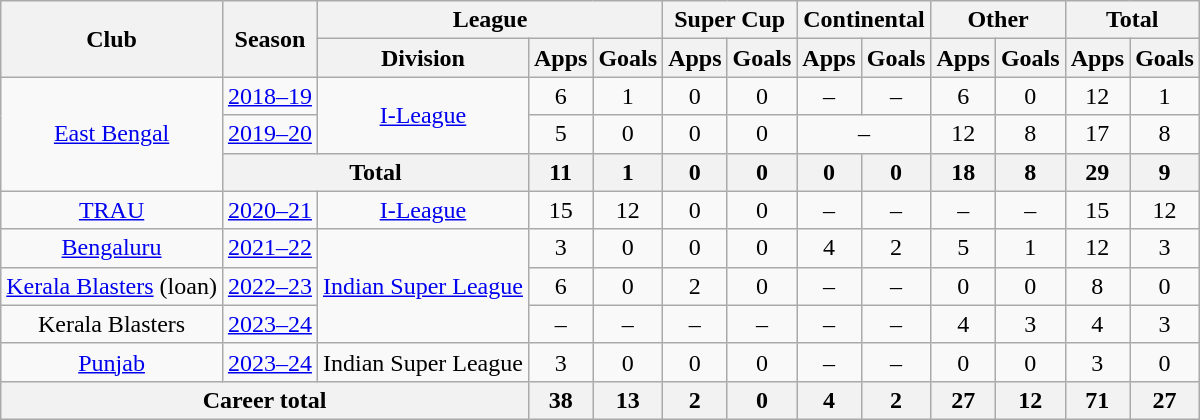<table class="wikitable" style="text-align: center">
<tr>
<th rowspan="2">Club</th>
<th rowspan="2">Season</th>
<th colspan="3">League</th>
<th colspan="2">Super Cup</th>
<th colspan="2">Continental</th>
<th colspan="2">Other</th>
<th colspan="2">Total</th>
</tr>
<tr>
<th>Division</th>
<th>Apps</th>
<th>Goals</th>
<th>Apps</th>
<th>Goals</th>
<th>Apps</th>
<th>Goals</th>
<th>Apps</th>
<th>Goals</th>
<th>Apps</th>
<th>Goals</th>
</tr>
<tr>
<td rowspan="3"><a href='#'>East Bengal</a></td>
<td><a href='#'>2018–19</a></td>
<td rowspan="2"><a href='#'>I-League</a></td>
<td>6</td>
<td>1</td>
<td>0</td>
<td>0</td>
<td>–</td>
<td>–</td>
<td>6</td>
<td>0</td>
<td>12</td>
<td>1</td>
</tr>
<tr>
<td><a href='#'>2019–20</a></td>
<td>5</td>
<td>0</td>
<td>0</td>
<td>0</td>
<td colspan="2">–</td>
<td>12</td>
<td>8</td>
<td>17</td>
<td>8</td>
</tr>
<tr>
<th colspan="2">Total</th>
<th>11</th>
<th>1</th>
<th>0</th>
<th>0</th>
<th>0</th>
<th>0</th>
<th>18</th>
<th>8</th>
<th>29</th>
<th>9</th>
</tr>
<tr>
<td><a href='#'>TRAU</a></td>
<td><a href='#'>2020–21</a></td>
<td><a href='#'>I-League</a></td>
<td>15</td>
<td>12</td>
<td>0</td>
<td>0</td>
<td>–</td>
<td>–</td>
<td>–</td>
<td>–</td>
<td>15</td>
<td>12</td>
</tr>
<tr>
<td rowspan="1"><a href='#'>Bengaluru</a></td>
<td><a href='#'>2021–22</a></td>
<td rowspan="3"><a href='#'>Indian Super League</a></td>
<td>3</td>
<td>0</td>
<td>0</td>
<td>0</td>
<td>4</td>
<td>2</td>
<td>5</td>
<td>1</td>
<td>12</td>
<td>3</td>
</tr>
<tr>
<td><a href='#'>Kerala Blasters</a> (loan)</td>
<td><a href='#'>2022–23</a></td>
<td>6</td>
<td>0</td>
<td>2</td>
<td>0</td>
<td>–</td>
<td>–</td>
<td>0</td>
<td>0</td>
<td>8</td>
<td>0</td>
</tr>
<tr>
<td>Kerala Blasters</td>
<td><a href='#'>2023–24</a></td>
<td>–</td>
<td>–</td>
<td>–</td>
<td>–</td>
<td>–</td>
<td>–</td>
<td>4</td>
<td>3</td>
<td>4</td>
<td>3</td>
</tr>
<tr>
<td rowspan="1"><a href='#'>Punjab</a></td>
<td><a href='#'>2023–24</a></td>
<td rowspan="1">Indian Super League</td>
<td>3</td>
<td>0</td>
<td>0</td>
<td>0</td>
<td>–</td>
<td>–</td>
<td>0</td>
<td>0</td>
<td>3</td>
<td>0</td>
</tr>
<tr>
<th colspan="3">Career total</th>
<th>38</th>
<th>13</th>
<th>2</th>
<th>0</th>
<th>4</th>
<th>2</th>
<th>27</th>
<th>12</th>
<th>71</th>
<th>27</th>
</tr>
</table>
